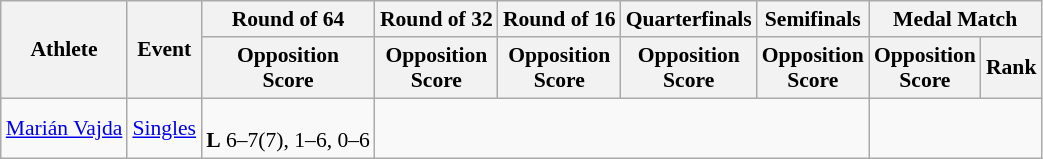<table class=wikitable style="font-size:90%">
<tr>
<th rowspan="2">Athlete</th>
<th rowspan="2">Event</th>
<th>Round of 64</th>
<th>Round of 32</th>
<th>Round of 16</th>
<th>Quarterfinals</th>
<th>Semifinals</th>
<th colspan="2">Medal Match</th>
</tr>
<tr>
<th>Opposition<br>Score</th>
<th>Opposition<br>Score</th>
<th>Opposition<br>Score</th>
<th>Opposition<br>Score</th>
<th>Opposition<br>Score</th>
<th>Opposition<br>Score</th>
<th>Rank</th>
</tr>
<tr>
<td><a href='#'>Marián Vajda</a></td>
<td><a href='#'>Singles</a></td>
<td><br><strong>L</strong> 6–7(7), 1–6, 0–6</td>
<td colspan = "4"><em></em></td>
</tr>
</table>
